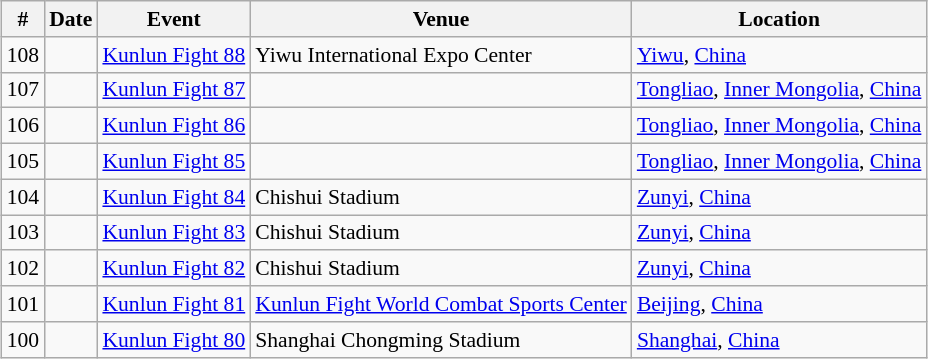<table class="sortable wikitable succession-box" style="margin:1.0em auto; font-size:90%;">
<tr>
<th scope="col">#</th>
<th scope="col">Date</th>
<th scope="col">Event</th>
<th scope="col">Venue</th>
<th scope="col">Location</th>
</tr>
<tr>
<td style="text-align:center">108</td>
<td></td>
<td><a href='#'>Kunlun Fight 88</a></td>
<td>Yiwu International Expo Center</td>
<td> <a href='#'>Yiwu</a>, <a href='#'>China</a></td>
</tr>
<tr>
<td style="text-align:center">107</td>
<td></td>
<td><a href='#'>Kunlun Fight 87</a></td>
<td></td>
<td> <a href='#'>Tongliao</a>, <a href='#'>Inner Mongolia</a>, <a href='#'>China</a></td>
</tr>
<tr>
<td style="text-align:center">106</td>
<td></td>
<td><a href='#'>Kunlun Fight 86</a></td>
<td></td>
<td> <a href='#'>Tongliao</a>, <a href='#'>Inner Mongolia</a>, <a href='#'>China</a></td>
</tr>
<tr>
<td style="text-align:center">105</td>
<td></td>
<td><a href='#'>Kunlun Fight 85</a></td>
<td></td>
<td> <a href='#'>Tongliao</a>, <a href='#'>Inner Mongolia</a>, <a href='#'>China</a></td>
</tr>
<tr>
<td style="text-align:center">104</td>
<td></td>
<td><a href='#'>Kunlun Fight 84</a></td>
<td>Chishui Stadium</td>
<td> <a href='#'>Zunyi</a>, <a href='#'>China</a></td>
</tr>
<tr>
<td style="text-align:center">103</td>
<td></td>
<td><a href='#'>Kunlun Fight 83</a></td>
<td>Chishui Stadium</td>
<td> <a href='#'>Zunyi</a>, <a href='#'>China</a></td>
</tr>
<tr>
<td style="text-align:center">102</td>
<td></td>
<td><a href='#'>Kunlun Fight 82</a></td>
<td>Chishui Stadium</td>
<td> <a href='#'>Zunyi</a>, <a href='#'>China</a></td>
</tr>
<tr>
<td style="text-align:center">101</td>
<td></td>
<td><a href='#'>Kunlun Fight 81</a></td>
<td><a href='#'>Kunlun Fight World Combat Sports Center</a></td>
<td> <a href='#'>Beijing</a>, <a href='#'>China</a></td>
</tr>
<tr>
<td style="text-align:center">100</td>
<td></td>
<td><a href='#'>Kunlun Fight 80</a></td>
<td>Shanghai Chongming Stadium</td>
<td> <a href='#'>Shanghai</a>, <a href='#'>China</a></td>
</tr>
</table>
